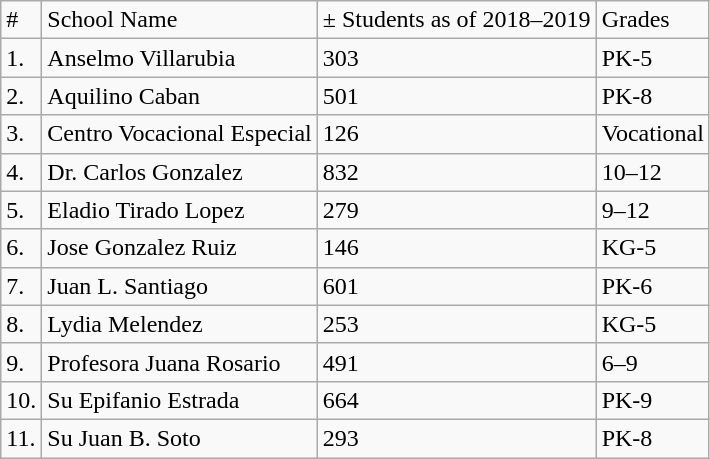<table class="wikitable">
<tr>
<td>#</td>
<td>School Name</td>
<td>± Students as of 2018–2019</td>
<td>Grades</td>
</tr>
<tr>
<td>1.</td>
<td>Anselmo Villarubia</td>
<td>303</td>
<td>PK-5</td>
</tr>
<tr>
<td>2.</td>
<td>Aquilino Caban</td>
<td>501</td>
<td>PK-8</td>
</tr>
<tr>
<td>3.</td>
<td>Centro Vocacional Especial</td>
<td>126</td>
<td>Vocational</td>
</tr>
<tr>
<td>4.</td>
<td>Dr. Carlos Gonzalez</td>
<td>832</td>
<td>10–12</td>
</tr>
<tr>
<td>5.</td>
<td>Eladio Tirado Lopez</td>
<td>279</td>
<td>9–12</td>
</tr>
<tr>
<td>6.</td>
<td>Jose Gonzalez Ruiz</td>
<td>146</td>
<td>KG-5</td>
</tr>
<tr>
<td>7.</td>
<td>Juan L. Santiago</td>
<td>601</td>
<td>PK-6</td>
</tr>
<tr>
<td>8.</td>
<td>Lydia Melendez</td>
<td>253</td>
<td>KG-5</td>
</tr>
<tr>
<td>9.</td>
<td>Profesora Juana Rosario</td>
<td>491</td>
<td>6–9</td>
</tr>
<tr>
<td>10.</td>
<td>Su Epifanio Estrada</td>
<td>664</td>
<td>PK-9</td>
</tr>
<tr>
<td>11.</td>
<td>Su Juan B. Soto</td>
<td>293</td>
<td>PK-8</td>
</tr>
</table>
